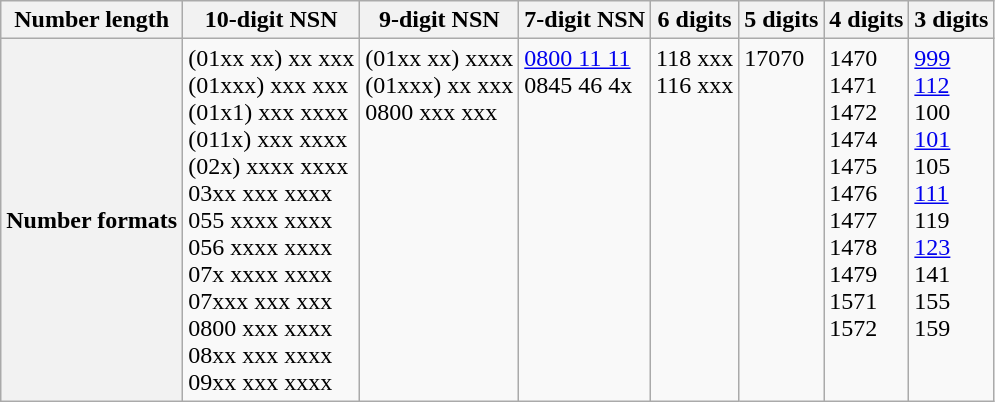<table class="wikitable" style="margin-left: 1.5em;">
<tr>
<th>Number length</th>
<th>10-digit NSN</th>
<th>9-digit NSN</th>
<th>7-digit NSN</th>
<th>6 digits</th>
<th>5 digits</th>
<th>4 digits</th>
<th>3 digits</th>
</tr>
<tr>
<th>Number formats</th>
<td valign=top>(01xx xx) xx xxx<br>(01xxx) xxx xxx<br>(01x1) xxx xxxx<br>(011x) xxx xxxx<br>(02x) xxxx xxxx<br>03xx xxx xxxx<br>055 xxxx xxxx<br>056 xxxx xxxx<br>07x xxxx xxxx<br>07xxx xxx xxx<br>0800 xxx xxxx<br>08xx xxx xxxx<br>09xx xxx xxxx</td>
<td valign=top>(01xx xx) xxxx<br>(01xxx) xx xxx<br>0800 xxx xxx</td>
<td valign=top><a href='#'>0800 11 11</a><br>0845 46 4x</td>
<td valign=top>118 xxx<br>116 xxx</td>
<td valign=top>17070</td>
<td valign=top>1470<br>1471<br>1472<br>1474<br>1475<br>1476<br>1477<br>1478<br>1479<br>1571<br>1572</td>
<td valign=top><a href='#'>999</a><br><a href='#'>112</a><br>100<br><a href='#'>101</a><br>105<br><a href='#'>111</a><br>119<br><a href='#'>123</a><br>141<br>155<br>159</td>
</tr>
</table>
